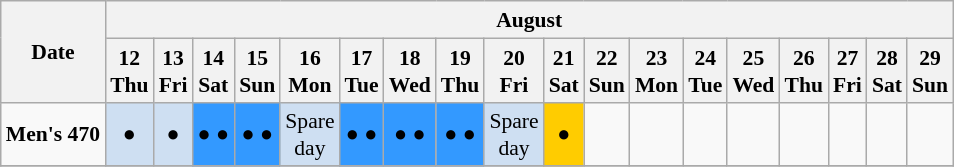<table class="wikitable" style="margin:0.5em auto; font-size:90%; line-height:1.25em;">
<tr>
<th rowspan=2>Date</th>
<th colspan=18>August</th>
</tr>
<tr>
<th>12<br>Thu</th>
<th>13<br>Fri</th>
<th>14<br>Sat</th>
<th>15<br>Sun</th>
<th>16<br>Mon</th>
<th>17<br>Tue</th>
<th>18<br>Wed</th>
<th>19<br>Thu</th>
<th>20<br>Fri</th>
<th>21<br>Sat</th>
<th>22<br>Sun</th>
<th>23<br>Mon</th>
<th>24<br>Tue</th>
<th>25<br>Wed</th>
<th>26<br>Thu</th>
<th>27<br>Fri</th>
<th>28<br>Sat</th>
<th>29<br>Sun</th>
</tr>
<tr align="center">
<td align="center"><strong>Men's 470</strong></td>
<td bgcolor=#cedff2><span> ● </span></td>
<td bgcolor=#cedff2><span> ● </span></td>
<td bgcolor=#3399ff><span> ● ● </span></td>
<td bgcolor=#3399ff><span> ● ● </span></td>
<td bgcolor=#cedff2>Spare<br>day</td>
<td bgcolor=#3399ff><span> ● ● </span></td>
<td bgcolor=#3399ff><span> ● ● </span></td>
<td bgcolor=#3399ff><span> ● ● </span></td>
<td bgcolor=#cedff2>Spare<br>day</td>
<td bgcolor=#ffcc00><span> ● </span></td>
<td></td>
<td></td>
<td></td>
<td></td>
<td></td>
<td></td>
<td></td>
<td></td>
</tr>
<tr align="center">
</tr>
</table>
